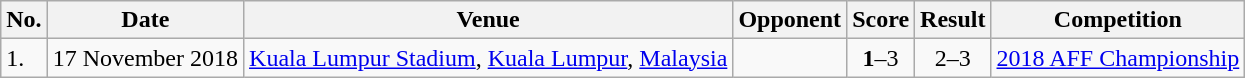<table class="wikitable" style="font-size:100%;">
<tr>
<th>No.</th>
<th>Date</th>
<th>Venue</th>
<th>Opponent</th>
<th>Score</th>
<th>Result</th>
<th>Competition</th>
</tr>
<tr>
<td>1.</td>
<td>17 November 2018</td>
<td><a href='#'>Kuala Lumpur Stadium</a>, <a href='#'>Kuala Lumpur</a>, <a href='#'>Malaysia</a></td>
<td></td>
<td align=center><strong>1</strong>–3</td>
<td align=center>2–3</td>
<td><a href='#'>2018 AFF Championship</a></td>
</tr>
</table>
